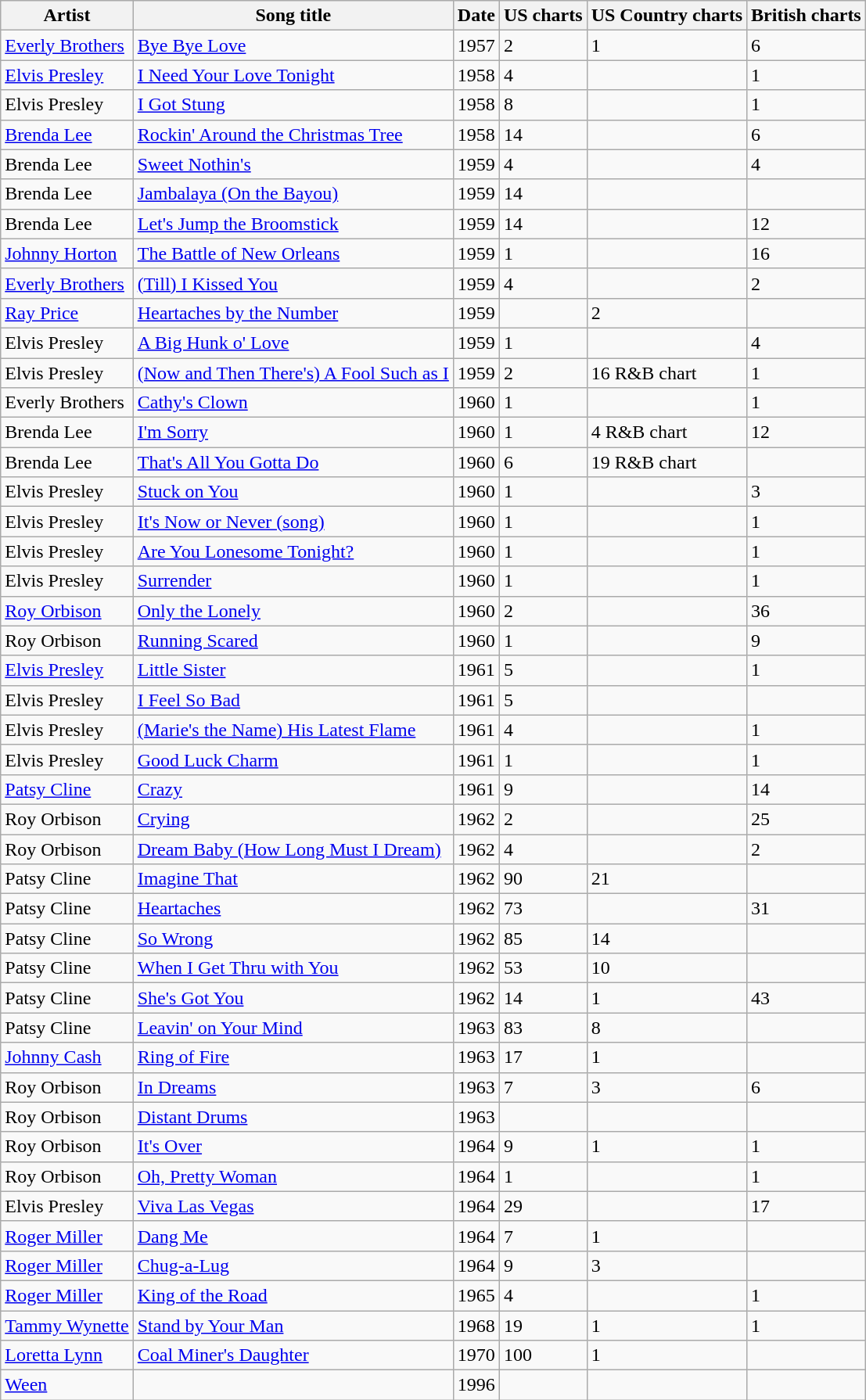<table class="wikitable sortable" border="1" >
<tr>
<th>Artist</th>
<th>Song title</th>
<th>Date</th>
<th>US charts</th>
<th>US Country charts</th>
<th>British charts</th>
</tr>
<tr>
<td><a href='#'>Everly Brothers</a></td>
<td><a href='#'>Bye Bye Love</a></td>
<td>1957</td>
<td>2</td>
<td>1</td>
<td>6</td>
</tr>
<tr>
<td><a href='#'>Elvis Presley</a></td>
<td><a href='#'>I Need Your Love Tonight</a></td>
<td>1958</td>
<td>4</td>
<td></td>
<td>1</td>
</tr>
<tr>
<td>Elvis Presley</td>
<td><a href='#'>I Got Stung</a></td>
<td>1958</td>
<td>8</td>
<td></td>
<td>1</td>
</tr>
<tr>
<td><a href='#'>Brenda Lee</a></td>
<td><a href='#'>Rockin' Around the Christmas Tree</a></td>
<td>1958</td>
<td>14</td>
<td></td>
<td>6</td>
</tr>
<tr>
<td>Brenda Lee</td>
<td><a href='#'>Sweet Nothin's</a></td>
<td>1959</td>
<td>4</td>
<td></td>
<td>4</td>
</tr>
<tr>
<td>Brenda Lee</td>
<td><a href='#'>Jambalaya (On the Bayou)</a></td>
<td>1959</td>
<td>14</td>
<td></td>
<td></td>
</tr>
<tr>
<td>Brenda Lee</td>
<td><a href='#'>Let's Jump the Broomstick</a></td>
<td>1959</td>
<td>14</td>
<td></td>
<td>12</td>
</tr>
<tr>
<td><a href='#'>Johnny Horton</a></td>
<td><a href='#'>The Battle of New Orleans</a></td>
<td>1959</td>
<td>1</td>
<td></td>
<td>16</td>
</tr>
<tr>
<td><a href='#'>Everly Brothers</a></td>
<td><a href='#'>(Till) I Kissed You</a></td>
<td>1959</td>
<td>4</td>
<td></td>
<td>2</td>
</tr>
<tr>
<td><a href='#'>Ray Price</a></td>
<td><a href='#'>Heartaches by the Number</a></td>
<td>1959</td>
<td></td>
<td>2</td>
<td></td>
</tr>
<tr>
<td>Elvis Presley</td>
<td><a href='#'>A Big Hunk o' Love</a></td>
<td>1959</td>
<td>1</td>
<td></td>
<td>4</td>
</tr>
<tr>
<td>Elvis Presley</td>
<td><a href='#'>(Now and Then There's) A Fool Such as I</a></td>
<td>1959</td>
<td>2</td>
<td>16 R&B chart</td>
<td>1</td>
</tr>
<tr>
<td>Everly Brothers</td>
<td><a href='#'>Cathy's Clown</a></td>
<td>1960</td>
<td>1</td>
<td></td>
<td>1</td>
</tr>
<tr>
<td>Brenda Lee</td>
<td><a href='#'>I'm Sorry</a></td>
<td>1960</td>
<td>1</td>
<td>4 R&B chart</td>
<td>12</td>
</tr>
<tr>
<td>Brenda Lee</td>
<td><a href='#'>That's All You Gotta Do</a></td>
<td>1960</td>
<td>6</td>
<td>19 R&B chart</td>
<td></td>
</tr>
<tr>
<td>Elvis Presley</td>
<td><a href='#'>Stuck on You</a></td>
<td>1960</td>
<td>1</td>
<td></td>
<td>3</td>
</tr>
<tr>
<td>Elvis Presley</td>
<td><a href='#'>It's Now or Never (song)</a></td>
<td>1960</td>
<td>1</td>
<td></td>
<td>1</td>
</tr>
<tr>
<td>Elvis Presley</td>
<td><a href='#'>Are You Lonesome Tonight?</a></td>
<td>1960</td>
<td>1</td>
<td></td>
<td>1</td>
</tr>
<tr>
<td>Elvis Presley</td>
<td><a href='#'>Surrender</a></td>
<td>1960</td>
<td>1</td>
<td></td>
<td>1</td>
</tr>
<tr>
<td><a href='#'>Roy Orbison</a></td>
<td><a href='#'>Only the Lonely</a></td>
<td>1960</td>
<td>2</td>
<td></td>
<td>36</td>
</tr>
<tr>
<td>Roy Orbison</td>
<td><a href='#'>Running Scared</a></td>
<td>1960</td>
<td>1</td>
<td></td>
<td>9</td>
</tr>
<tr>
<td><a href='#'>Elvis Presley</a></td>
<td><a href='#'>Little Sister</a></td>
<td>1961</td>
<td>5</td>
<td></td>
<td>1</td>
</tr>
<tr>
<td>Elvis Presley</td>
<td><a href='#'>I Feel So Bad</a></td>
<td>1961</td>
<td>5</td>
<td></td>
<td></td>
</tr>
<tr>
<td>Elvis Presley</td>
<td><a href='#'>(Marie's the Name) His Latest Flame</a></td>
<td>1961</td>
<td>4</td>
<td></td>
<td>1</td>
</tr>
<tr>
<td>Elvis Presley</td>
<td><a href='#'>Good Luck Charm</a></td>
<td>1961</td>
<td>1</td>
<td></td>
<td>1</td>
</tr>
<tr>
<td><a href='#'>Patsy Cline</a></td>
<td><a href='#'>Crazy</a></td>
<td>1961</td>
<td>9</td>
<td></td>
<td>14</td>
</tr>
<tr>
<td>Roy Orbison</td>
<td><a href='#'>Crying</a></td>
<td>1962</td>
<td>2</td>
<td></td>
<td>25</td>
</tr>
<tr>
<td>Roy Orbison</td>
<td><a href='#'>Dream Baby (How Long Must I Dream)</a></td>
<td>1962</td>
<td>4</td>
<td></td>
<td>2</td>
</tr>
<tr>
<td>Patsy Cline</td>
<td><a href='#'>Imagine That</a></td>
<td>1962</td>
<td>90</td>
<td>21</td>
<td></td>
</tr>
<tr>
<td>Patsy Cline</td>
<td><a href='#'>Heartaches</a></td>
<td>1962</td>
<td>73</td>
<td></td>
<td>31</td>
</tr>
<tr>
<td>Patsy Cline</td>
<td><a href='#'>So Wrong</a></td>
<td>1962</td>
<td>85</td>
<td>14</td>
</tr>
<tr>
<td>Patsy Cline</td>
<td><a href='#'>When I Get Thru with You</a></td>
<td>1962</td>
<td>53</td>
<td>10</td>
<td></td>
</tr>
<tr>
<td>Patsy Cline</td>
<td><a href='#'>She's Got You</a></td>
<td>1962</td>
<td>14</td>
<td>1</td>
<td>43</td>
</tr>
<tr>
<td>Patsy Cline</td>
<td><a href='#'>Leavin' on Your Mind</a></td>
<td>1963</td>
<td>83</td>
<td>8</td>
<td></td>
</tr>
<tr>
<td><a href='#'>Johnny Cash</a></td>
<td><a href='#'>Ring of Fire</a></td>
<td>1963</td>
<td>17</td>
<td>1</td>
<td></td>
</tr>
<tr>
<td>Roy Orbison</td>
<td><a href='#'>In Dreams</a></td>
<td>1963</td>
<td>7</td>
<td>3</td>
<td>6</td>
</tr>
<tr>
<td>Roy Orbison</td>
<td><a href='#'>Distant Drums</a></td>
<td>1963</td>
<td></td>
<td></td>
<td></td>
</tr>
<tr>
<td>Roy Orbison</td>
<td><a href='#'>It's Over</a></td>
<td>1964</td>
<td>9</td>
<td>1</td>
<td>1</td>
</tr>
<tr>
<td>Roy Orbison</td>
<td><a href='#'>Oh, Pretty Woman</a></td>
<td>1964</td>
<td>1</td>
<td></td>
<td>1</td>
</tr>
<tr>
<td>Elvis Presley</td>
<td><a href='#'>Viva Las Vegas</a></td>
<td>1964</td>
<td>29</td>
<td></td>
<td>17</td>
</tr>
<tr>
<td><a href='#'>Roger Miller</a></td>
<td><a href='#'>Dang Me</a></td>
<td>1964</td>
<td>7</td>
<td>1</td>
<td></td>
</tr>
<tr>
<td><a href='#'>Roger Miller</a></td>
<td><a href='#'>Chug-a-Lug</a></td>
<td>1964</td>
<td>9</td>
<td>3</td>
<td></td>
</tr>
<tr>
<td><a href='#'>Roger Miller</a></td>
<td><a href='#'>King of the Road</a></td>
<td>1965</td>
<td>4</td>
<td></td>
<td>1</td>
</tr>
<tr>
<td><a href='#'>Tammy Wynette</a></td>
<td><a href='#'>Stand by Your Man</a></td>
<td>1968</td>
<td>19</td>
<td>1</td>
<td>1</td>
</tr>
<tr>
<td><a href='#'>Loretta Lynn</a></td>
<td><a href='#'>Coal Miner's Daughter</a></td>
<td>1970</td>
<td>100</td>
<td>1</td>
<td></td>
</tr>
<tr>
<td><a href='#'>Ween</a></td>
<td [12 Golden Country Greats (album)></td>
<td>1996</td>
<td></td>
<td></td>
</tr>
</table>
